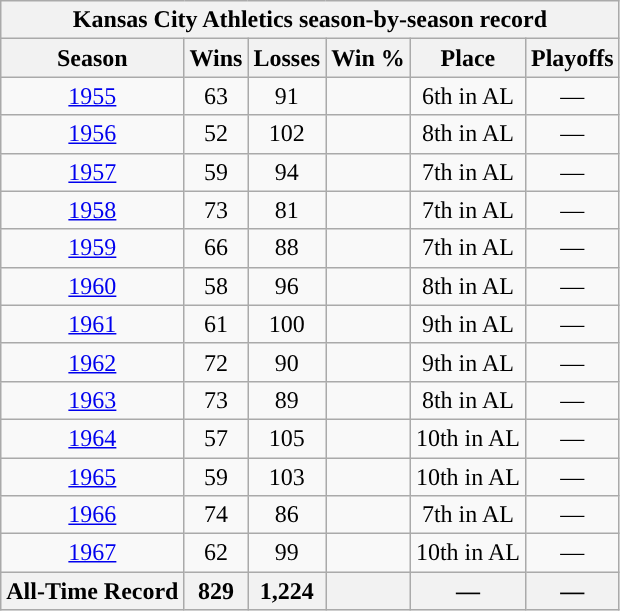<table class="wikitable" style="text-align:center">
<tr>
<th colspan="6">Kansas City Athletics season-by-season record</th>
</tr>
<tr>
<th>Season</th>
<th>Wins</th>
<th>Losses</th>
<th>Win %</th>
<th>Place</th>
<th>Playoffs</th>
</tr>
<tr>
<td><a href='#'>1955</a></td>
<td>63</td>
<td>91</td>
<td></td>
<td>6th in AL</td>
<td>—</td>
</tr>
<tr>
<td><a href='#'>1956</a></td>
<td>52</td>
<td>102</td>
<td></td>
<td>8th in AL</td>
<td>—</td>
</tr>
<tr>
<td><a href='#'>1957</a></td>
<td>59</td>
<td>94</td>
<td></td>
<td>7th in AL</td>
<td>—</td>
</tr>
<tr>
<td><a href='#'>1958</a></td>
<td>73</td>
<td>81</td>
<td></td>
<td>7th in AL</td>
<td>—</td>
</tr>
<tr>
<td><a href='#'>1959</a></td>
<td>66</td>
<td>88</td>
<td></td>
<td>7th in AL</td>
<td>—</td>
</tr>
<tr>
<td><a href='#'>1960</a></td>
<td>58</td>
<td>96</td>
<td></td>
<td>8th in AL</td>
<td>—</td>
</tr>
<tr>
<td><a href='#'>1961</a></td>
<td>61</td>
<td>100</td>
<td></td>
<td>9th in AL</td>
<td>—</td>
</tr>
<tr>
<td><a href='#'>1962</a></td>
<td>72</td>
<td>90</td>
<td></td>
<td>9th in AL</td>
<td>—</td>
</tr>
<tr>
<td><a href='#'>1963</a></td>
<td>73</td>
<td>89</td>
<td></td>
<td>8th in AL</td>
<td>—</td>
</tr>
<tr>
<td><a href='#'>1964</a></td>
<td>57</td>
<td>105</td>
<td></td>
<td>10th in AL</td>
<td>—</td>
</tr>
<tr>
<td><a href='#'>1965</a></td>
<td>59</td>
<td>103</td>
<td></td>
<td>10th in AL</td>
<td>—</td>
</tr>
<tr>
<td><a href='#'>1966</a></td>
<td>74</td>
<td>86</td>
<td></td>
<td>7th in AL</td>
<td>—</td>
</tr>
<tr>
<td><a href='#'>1967</a></td>
<td>62</td>
<td>99</td>
<td></td>
<td>10th in AL</td>
<td>—</td>
</tr>
<tr>
<th><strong>All-Time Record</strong></th>
<th><strong>829</strong></th>
<th><strong>1,224</strong></th>
<th><strong></strong></th>
<th>—</th>
<th>—</th>
</tr>
</table>
